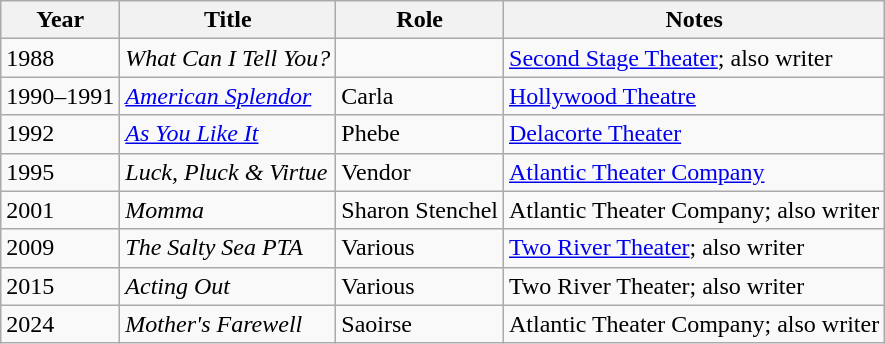<table class="wikitable sortable">
<tr>
<th>Year</th>
<th>Title</th>
<th>Role</th>
<th>Notes</th>
</tr>
<tr>
<td>1988</td>
<td><em>What Can I Tell You?</em></td>
<td></td>
<td><a href='#'>Second Stage Theater</a>; also writer</td>
</tr>
<tr>
<td>1990–1991</td>
<td><em><a href='#'>American Splendor</a></em></td>
<td>Carla</td>
<td><a href='#'>Hollywood Theatre</a></td>
</tr>
<tr>
<td>1992</td>
<td><em><a href='#'>As You Like It</a></em></td>
<td>Phebe</td>
<td><a href='#'>Delacorte Theater</a></td>
</tr>
<tr>
<td>1995</td>
<td><em>Luck, Pluck & Virtue</em></td>
<td>Vendor</td>
<td><a href='#'>Atlantic Theater Company</a></td>
</tr>
<tr>
<td>2001</td>
<td><em>Momma</em></td>
<td>Sharon Stenchel</td>
<td>Atlantic Theater Company; also writer</td>
</tr>
<tr>
<td>2009</td>
<td><em>The Salty Sea PTA</em></td>
<td>Various</td>
<td><a href='#'>Two River Theater</a>; also writer</td>
</tr>
<tr>
<td>2015</td>
<td><em>Acting Out</em></td>
<td>Various</td>
<td>Two River Theater; also writer</td>
</tr>
<tr>
<td>2024</td>
<td><em>Mother's Farewell</em></td>
<td>Saoirse</td>
<td>Atlantic Theater Company; also writer</td>
</tr>
</table>
